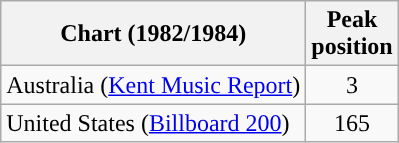<table class="wikitable">
<tr>
<th scope="col">Chart (1982/1984)</th>
<th>Peak<br>position</th>
</tr>
<tr>
<td>Australia (<a href='#'>Kent Music Report</a>)</td>
<td style="text-align:center;">3</td>
</tr>
<tr>
<td>United States (<a href='#'>Billboard 200</a>)</td>
<td style="text-align:center;">165</td>
</tr>
</table>
